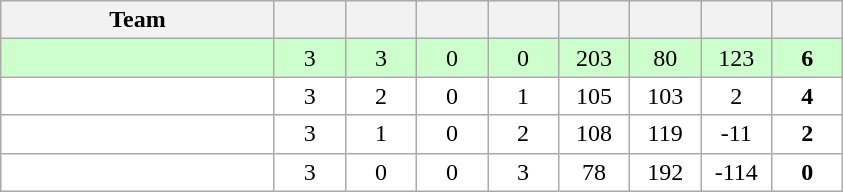<table class=wikitable style="text-align:center">
<tr>
<th width=175>Team</th>
<th width=40></th>
<th width=40></th>
<th width=40></th>
<th width=40></th>
<th width=40></th>
<th width=40></th>
<th width=40></th>
<th width=40></th>
</tr>
<tr style="background:#ccffcc">
<td align=left><strong></strong></td>
<td>3</td>
<td>3</td>
<td>0</td>
<td>0</td>
<td>203</td>
<td>80</td>
<td>123</td>
<td><strong>6</strong></td>
</tr>
<tr style="background:white;">
<td align=left></td>
<td>3</td>
<td>2</td>
<td>0</td>
<td>1</td>
<td>105</td>
<td>103</td>
<td>2</td>
<td><strong>4</strong></td>
</tr>
<tr style="background:white;">
<td align=left></td>
<td>3</td>
<td>1</td>
<td>0</td>
<td>2</td>
<td>108</td>
<td>119</td>
<td>-11</td>
<td><strong>2</strong></td>
</tr>
<tr style="background:white">
<td align=left></td>
<td>3</td>
<td>0</td>
<td>0</td>
<td>3</td>
<td>78</td>
<td>192</td>
<td>-114</td>
<td><strong>0</strong></td>
</tr>
</table>
